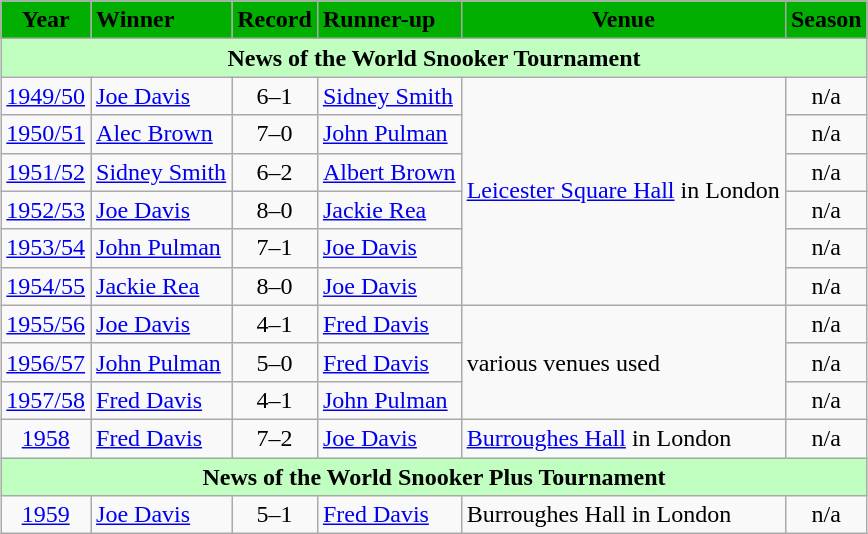<table class="wikitable" style="margin: auto">
<tr>
<th style="text-align: center; background-color: #00af00">Year</th>
<th style="text-align: left; background-color: #00af00">Winner</th>
<th style="text-align: left; background-color: #00af00">Record</th>
<th style="text-align: left; background-color: #00af00">Runner-up</th>
<th style="text-align: center; background-color: #00af00">Venue</th>
<th style="text-align: center; background-color: #00af00">Season</th>
</tr>
<tr>
<th colspan=6 style="text-align: center; background-color: #c0ffc0">News of the World Snooker Tournament</th>
</tr>
<tr>
<td align="center"><a href='#'>1949/50</a></td>
<td> <a href='#'>Joe Davis</a></td>
<td style="text-align: center">6–1</td>
<td> <a href='#'>Sidney Smith</a></td>
<td rowspan=6><a href='#'>Leicester Square Hall</a> in London</td>
<td align="center">n/a</td>
</tr>
<tr>
<td align="center"><a href='#'>1950/51</a></td>
<td> <a href='#'>Alec Brown</a></td>
<td style="text-align: center">7–0</td>
<td> <a href='#'>John Pulman</a></td>
<td align="center">n/a</td>
</tr>
<tr>
<td align="center"><a href='#'>1951/52</a></td>
<td> <a href='#'>Sidney Smith</a></td>
<td style="text-align: center">6–2</td>
<td> <a href='#'>Albert Brown</a></td>
<td align="center">n/a</td>
</tr>
<tr>
<td align="center"><a href='#'>1952/53</a></td>
<td> <a href='#'>Joe Davis</a></td>
<td style="text-align: center">8–0</td>
<td> <a href='#'>Jackie Rea</a></td>
<td align="center">n/a</td>
</tr>
<tr>
<td align="center"><a href='#'>1953/54</a></td>
<td> <a href='#'>John Pulman</a></td>
<td style="text-align: center">7–1</td>
<td> <a href='#'>Joe Davis</a></td>
<td align="center">n/a</td>
</tr>
<tr>
<td align="center"><a href='#'>1954/55</a></td>
<td> <a href='#'>Jackie Rea</a></td>
<td style="text-align: center">8–0</td>
<td> <a href='#'>Joe Davis</a></td>
<td align="center">n/a</td>
</tr>
<tr>
<td align="center"><a href='#'>1955/56</a></td>
<td> <a href='#'>Joe Davis</a></td>
<td style="text-align: center">4–1</td>
<td> <a href='#'>Fred Davis</a></td>
<td rowspan=3>various venues used</td>
<td align="center">n/a</td>
</tr>
<tr>
<td align="center"><a href='#'>1956/57</a></td>
<td> <a href='#'>John Pulman</a></td>
<td style="text-align: center">5–0</td>
<td> <a href='#'>Fred Davis</a></td>
<td align="center">n/a</td>
</tr>
<tr>
<td align="center"><a href='#'>1957/58</a></td>
<td> <a href='#'>Fred Davis</a></td>
<td style="text-align: center">4–1</td>
<td> <a href='#'>John Pulman</a></td>
<td align="center">n/a</td>
</tr>
<tr>
<td align="center"><a href='#'>1958</a></td>
<td> <a href='#'>Fred Davis</a></td>
<td style="text-align: center">7–2</td>
<td> <a href='#'>Joe Davis</a></td>
<td><a href='#'>Burroughes Hall</a> in London</td>
<td align="center">n/a</td>
</tr>
<tr>
<th colspan=6 style="text-align: center; background-color: #c0ffc0">News of the World Snooker Plus Tournament</th>
</tr>
<tr>
<td align="center"><a href='#'>1959</a></td>
<td> <a href='#'>Joe Davis</a></td>
<td style="text-align: center">5–1</td>
<td> <a href='#'>Fred Davis</a></td>
<td>Burroughes Hall in London</td>
<td align="center">n/a</td>
</tr>
</table>
